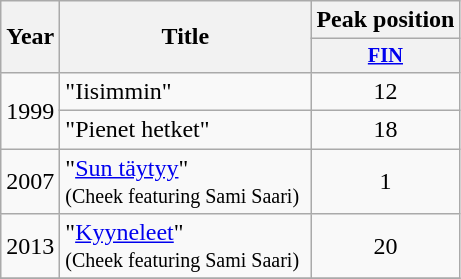<table class="wikitable">
<tr>
<th rowspan="2">Year</th>
<th rowspan="2" style="width:160px;">Title</th>
<th colspan="1">Peak position</th>
</tr>
<tr>
<th style="width;font-size:85%"><a href='#'>FIN</a><br></th>
</tr>
<tr>
<td rowspan=2>1999</td>
<td>"Iisimmin"</td>
<td style="text-align:center;">12</td>
</tr>
<tr>
<td>"Pienet hetket"</td>
<td style="text-align:center;">18</td>
</tr>
<tr>
<td>2007</td>
<td>"<a href='#'>Sun täytyy</a>" <br><small>(Cheek featuring Sami Saari)</small></td>
<td style="text-align:center;">1</td>
</tr>
<tr>
<td>2013</td>
<td>"<a href='#'>Kyyneleet</a>" <br><small>(Cheek featuring Sami Saari)</small></td>
<td style="text-align:center;">20</td>
</tr>
<tr>
</tr>
</table>
